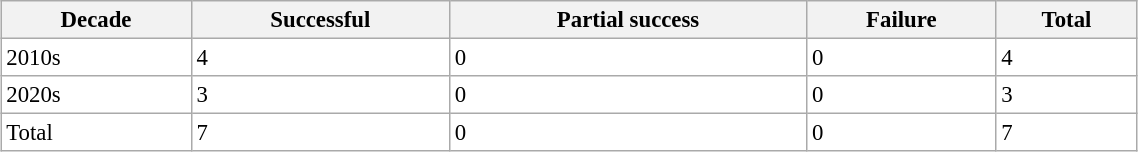<table class="wikitable" style="margin: 1em auto 1em auto;background:#fff; font-size:95%;width:60%">
<tr>
<th>Decade</th>
<th>Successful</th>
<th>Partial success</th>
<th>Failure</th>
<th>Total</th>
</tr>
<tr>
<td>2010s</td>
<td>4</td>
<td>0</td>
<td>0</td>
<td>4</td>
</tr>
<tr>
<td>2020s</td>
<td>3</td>
<td>0</td>
<td>0</td>
<td>3</td>
</tr>
<tr>
<td>Total</td>
<td>7</td>
<td>0</td>
<td>0</td>
<td>7</td>
</tr>
</table>
